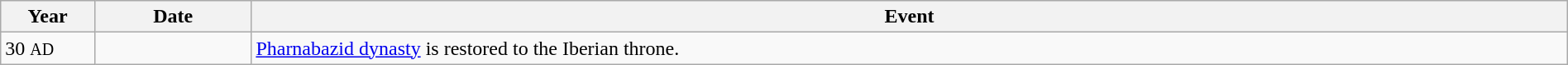<table class="wikitable" width="100%">
<tr>
<th style="width:6%">Year</th>
<th style="width:10%">Date</th>
<th>Event</th>
</tr>
<tr>
<td>30 <small>AD</small></td>
<td></td>
<td><a href='#'>Pharnabazid dynasty</a> is restored to the Iberian throne.</td>
</tr>
</table>
